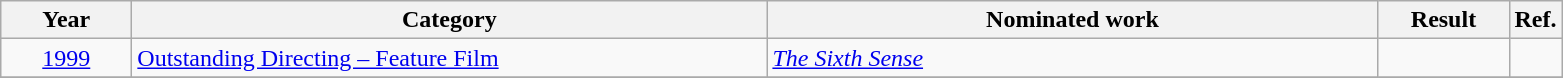<table class=wikitable>
<tr>
<th scope="col" style="width:5em;">Year</th>
<th scope="col" style="width:26em;">Category</th>
<th scope="col" style="width:25em;">Nominated work</th>
<th scope="col" style="width:5em;">Result</th>
<th>Ref.</th>
</tr>
<tr>
<td style="text-align:center;"><a href='#'>1999</a></td>
<td><a href='#'>Outstanding Directing – Feature Film</a></td>
<td><em><a href='#'>The Sixth Sense</a></em></td>
<td></td>
<td style="text-align:center;"></td>
</tr>
<tr>
</tr>
</table>
